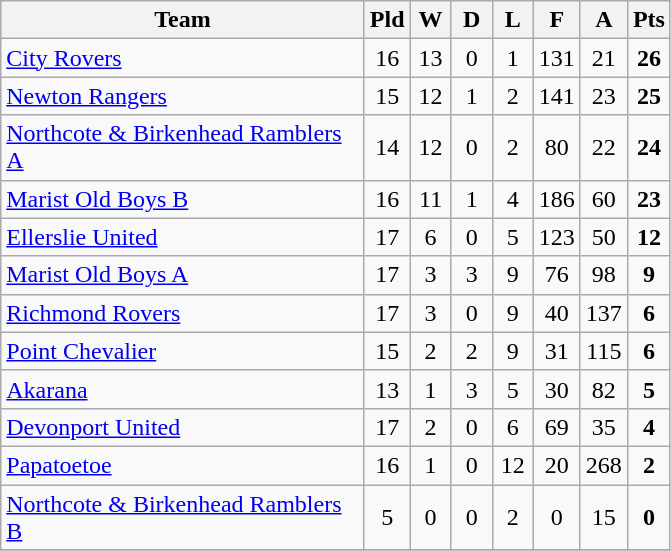<table class="wikitable" style="text-align:center;">
<tr>
<th width=235>Team</th>
<th width=20 abbr="Played">Pld</th>
<th width=20 abbr="Won">W</th>
<th width=20 abbr="Drawn">D</th>
<th width=20 abbr="Lost">L</th>
<th width=20 abbr="For">F</th>
<th width=20 abbr="Against">A</th>
<th width=20 abbr="Points">Pts</th>
</tr>
<tr>
<td style="text-align:left;"><a href='#'>City Rovers</a></td>
<td>16</td>
<td>13</td>
<td>0</td>
<td>1</td>
<td>131</td>
<td>21</td>
<td><strong>26</strong></td>
</tr>
<tr>
<td style="text-align:left;"><a href='#'>Newton Rangers</a></td>
<td>15</td>
<td>12</td>
<td>1</td>
<td>2</td>
<td>141</td>
<td>23</td>
<td><strong>25</strong></td>
</tr>
<tr>
<td style="text-align:left;"><a href='#'>Northcote & Birkenhead Ramblers A</a></td>
<td>14</td>
<td>12</td>
<td>0</td>
<td>2</td>
<td>80</td>
<td>22</td>
<td><strong>24</strong></td>
</tr>
<tr>
<td style="text-align:left;"><a href='#'>Marist Old Boys B</a></td>
<td>16</td>
<td>11</td>
<td>1</td>
<td>4</td>
<td>186</td>
<td>60</td>
<td><strong>23</strong></td>
</tr>
<tr>
<td style="text-align:left;"><a href='#'>Ellerslie United</a></td>
<td>17</td>
<td>6</td>
<td>0</td>
<td>5</td>
<td>123</td>
<td>50</td>
<td><strong>12</strong></td>
</tr>
<tr>
<td style="text-align:left;"><a href='#'>Marist Old Boys A</a></td>
<td>17</td>
<td>3</td>
<td>3</td>
<td>9</td>
<td>76</td>
<td>98</td>
<td><strong>9</strong></td>
</tr>
<tr>
<td style="text-align:left;"><a href='#'>Richmond Rovers</a></td>
<td>17</td>
<td>3</td>
<td>0</td>
<td>9</td>
<td>40</td>
<td>137</td>
<td><strong>6</strong></td>
</tr>
<tr>
<td style="text-align:left;"><a href='#'>Point Chevalier</a></td>
<td>15</td>
<td>2</td>
<td>2</td>
<td>9</td>
<td>31</td>
<td>115</td>
<td><strong>6</strong></td>
</tr>
<tr>
<td style="text-align:left;"><a href='#'>Akarana</a></td>
<td>13</td>
<td>1</td>
<td>3</td>
<td>5</td>
<td>30</td>
<td>82</td>
<td><strong>5</strong></td>
</tr>
<tr>
<td style="text-align:left;"><a href='#'>Devonport United</a></td>
<td>17</td>
<td>2</td>
<td>0</td>
<td>6</td>
<td>69</td>
<td>35</td>
<td><strong>4</strong></td>
</tr>
<tr>
<td style="text-align:left;"><a href='#'>Papatoetoe</a></td>
<td>16</td>
<td>1</td>
<td>0</td>
<td>12</td>
<td>20</td>
<td>268</td>
<td><strong>2</strong></td>
</tr>
<tr>
<td style="text-align:left;"><a href='#'>Northcote & Birkenhead Ramblers B</a></td>
<td>5</td>
<td>0</td>
<td>0</td>
<td>2</td>
<td>0</td>
<td>15</td>
<td><strong>0</strong></td>
</tr>
<tr>
</tr>
</table>
